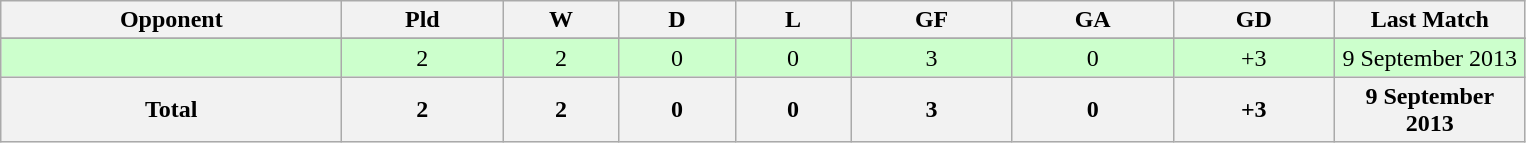<table class="wikitable sortable" style="text-align: center">
<tr>
<th width=220>Opponent<br></th>
<th width=100>Pld<br></th>
<th width=70>W<br></th>
<th width=70>D<br></th>
<th width=70>L<br></th>
<th width=100>GF<br></th>
<th width=100>GA<br></th>
<th width=100>GD<br></th>
<th width=120>Last Match<br></th>
</tr>
<tr>
</tr>
<tr bgcolor="#CCFFCC">
<td style="text-align:left;"></td>
<td>2</td>
<td>2</td>
<td>0</td>
<td>0</td>
<td>3</td>
<td>0</td>
<td>+3</td>
<td>9 September 2013</td>
</tr>
<tr class="sortbottom">
<th>Total</th>
<th>2</th>
<th>2</th>
<th>0</th>
<th>0</th>
<th>3</th>
<th>0</th>
<th>+3</th>
<th>9 September 2013</th>
</tr>
</table>
